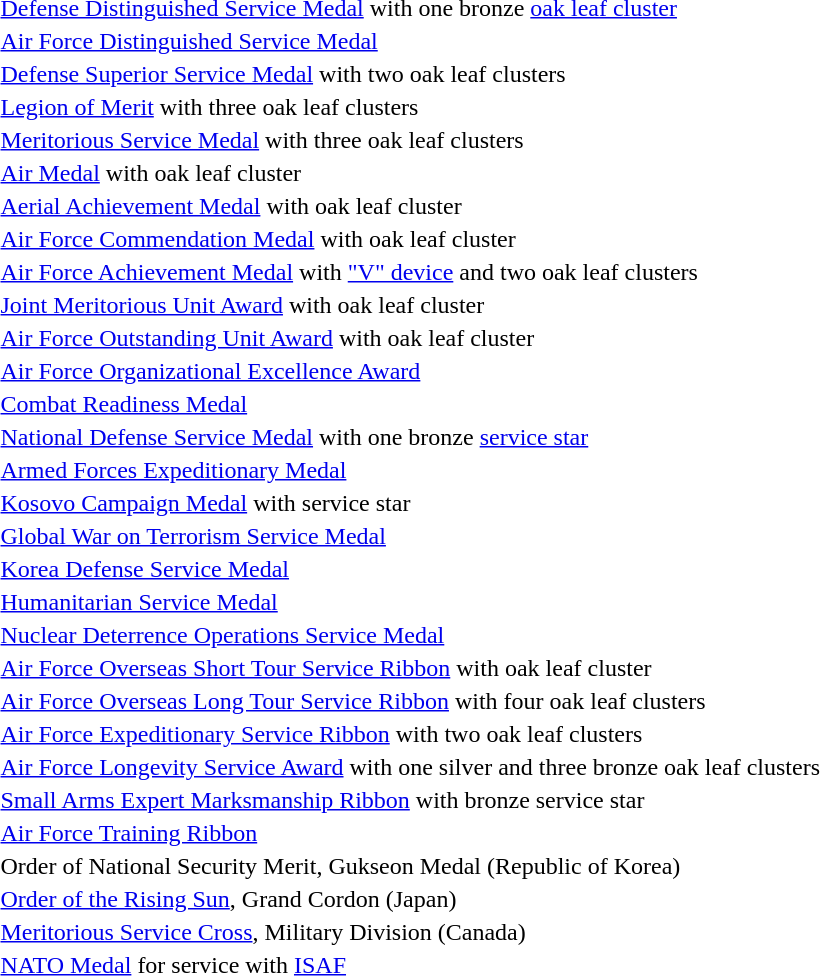<table>
<tr>
<td></td>
<td><a href='#'>Defense Distinguished Service Medal</a> with one bronze <a href='#'>oak leaf cluster</a></td>
</tr>
<tr>
<td></td>
<td><a href='#'>Air Force Distinguished Service Medal</a></td>
</tr>
<tr>
<td><span></span><span></span></td>
<td><a href='#'>Defense Superior Service Medal</a> with two oak leaf clusters</td>
</tr>
<tr>
<td><span></span><span></span><span></span></td>
<td><a href='#'>Legion of Merit</a> with three oak leaf clusters</td>
</tr>
<tr>
<td><span></span><span></span><span></span></td>
<td><a href='#'>Meritorious Service Medal</a> with three oak leaf clusters</td>
</tr>
<tr>
<td></td>
<td><a href='#'>Air Medal</a> with oak leaf cluster</td>
</tr>
<tr>
<td></td>
<td><a href='#'>Aerial Achievement Medal</a> with oak leaf cluster</td>
</tr>
<tr>
<td></td>
<td><a href='#'>Air Force Commendation Medal</a> with oak leaf cluster</td>
</tr>
<tr>
<td><span></span><span></span><span></span></td>
<td><a href='#'>Air Force Achievement Medal</a> with <a href='#'>"V" device</a> and two oak leaf clusters</td>
</tr>
<tr>
<td></td>
<td><a href='#'>Joint Meritorious Unit Award</a> with oak leaf cluster</td>
</tr>
<tr>
<td></td>
<td><a href='#'>Air Force Outstanding Unit Award</a> with oak leaf cluster</td>
</tr>
<tr>
<td></td>
<td><a href='#'>Air Force Organizational Excellence Award</a></td>
</tr>
<tr>
<td></td>
<td><a href='#'>Combat Readiness Medal</a></td>
</tr>
<tr>
<td></td>
<td><a href='#'>National Defense Service Medal</a> with one bronze <a href='#'>service star</a></td>
</tr>
<tr>
<td></td>
<td><a href='#'>Armed Forces Expeditionary Medal</a></td>
</tr>
<tr>
<td></td>
<td><a href='#'>Kosovo Campaign Medal</a> with service star</td>
</tr>
<tr>
<td></td>
<td><a href='#'>Global War on Terrorism Service Medal</a></td>
</tr>
<tr>
<td></td>
<td><a href='#'>Korea Defense Service Medal</a></td>
</tr>
<tr>
<td></td>
<td><a href='#'>Humanitarian Service Medal</a></td>
</tr>
<tr>
<td></td>
<td><a href='#'>Nuclear Deterrence Operations Service Medal</a></td>
</tr>
<tr>
<td></td>
<td><a href='#'>Air Force Overseas Short Tour Service Ribbon</a> with oak leaf cluster</td>
</tr>
<tr>
<td><span></span><span></span><span></span><span></span></td>
<td><a href='#'>Air Force Overseas Long Tour Service Ribbon</a> with four oak leaf clusters</td>
</tr>
<tr>
<td><span></span><span></span></td>
<td><a href='#'>Air Force Expeditionary Service Ribbon</a> with two oak leaf clusters</td>
</tr>
<tr>
<td><span></span><span></span><span></span><span></span></td>
<td><a href='#'>Air Force Longevity Service Award</a> with one silver and three bronze oak leaf clusters</td>
</tr>
<tr>
<td></td>
<td><a href='#'>Small Arms Expert Marksmanship Ribbon</a> with bronze service star</td>
</tr>
<tr>
<td></td>
<td><a href='#'>Air Force Training Ribbon</a></td>
</tr>
<tr>
<td></td>
<td>Order of National Security Merit, Gukseon Medal (Republic of Korea)</td>
</tr>
<tr>
<td></td>
<td><a href='#'>Order of the Rising Sun</a>, Grand Cordon (Japan)</td>
</tr>
<tr>
<td></td>
<td><a href='#'>Meritorious Service Cross</a>, Military Division (Canada)</td>
</tr>
<tr>
<td></td>
<td><a href='#'>NATO Medal</a> for service with <a href='#'>ISAF</a></td>
</tr>
</table>
